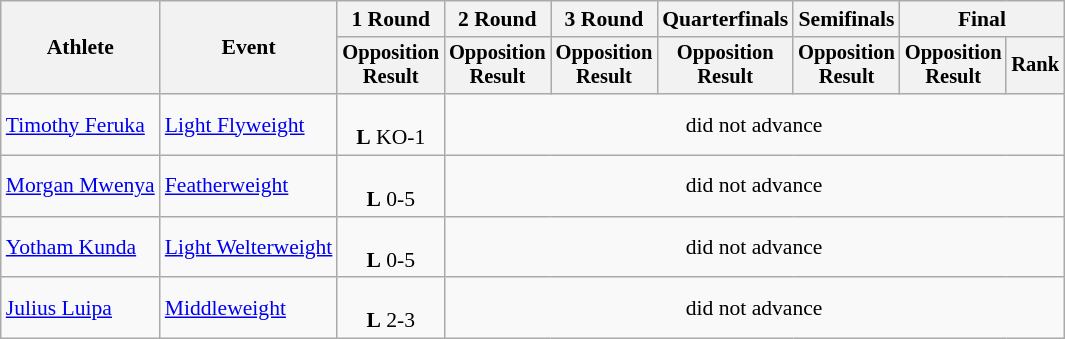<table class="wikitable" style="font-size:90%">
<tr>
<th rowspan="2">Athlete</th>
<th rowspan="2">Event</th>
<th>1 Round</th>
<th>2 Round</th>
<th>3 Round</th>
<th>Quarterfinals</th>
<th>Semifinals</th>
<th colspan=2>Final</th>
</tr>
<tr style="font-size:95%">
<th>Opposition<br>Result</th>
<th>Opposition<br>Result</th>
<th>Opposition<br>Result</th>
<th>Opposition<br>Result</th>
<th>Opposition<br>Result</th>
<th>Opposition<br>Result</th>
<th>Rank</th>
</tr>
<tr align=center>
<td align=left><a href='#'>Timothy Feruka</a></td>
<td align=left><a href='#'>Light Flyweight</a></td>
<td><br><strong>L</strong> KO-1</td>
<td colspan=6>did not advance</td>
</tr>
<tr align=center>
<td align=left><a href='#'>Morgan Mwenya</a></td>
<td align=left><a href='#'>Featherweight</a></td>
<td><br><strong>L</strong> 0-5</td>
<td colspan=6>did not advance</td>
</tr>
<tr align=center>
<td align=left><a href='#'>Yotham Kunda</a></td>
<td align=left><a href='#'>Light Welterweight</a></td>
<td><br><strong>L</strong> 0-5</td>
<td colspan=6>did not advance</td>
</tr>
<tr align=center>
<td align=left><a href='#'>Julius Luipa</a></td>
<td align=left><a href='#'>Middleweight</a></td>
<td><br><strong>L</strong>  2-3</td>
<td colspan=6>did not advance</td>
</tr>
</table>
